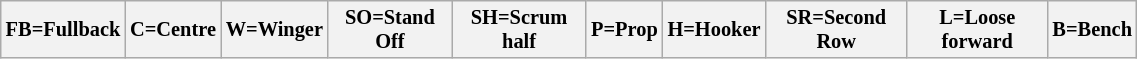<table class="wikitable"  style="font-size:85%; width:60%;">
<tr>
<th>FB=Fullback</th>
<th>C=Centre</th>
<th>W=Winger</th>
<th>SO=Stand Off</th>
<th>SH=Scrum half</th>
<th>P=Prop</th>
<th>H=Hooker</th>
<th>SR=Second Row</th>
<th>L=Loose forward</th>
<th>B=Bench</th>
</tr>
</table>
